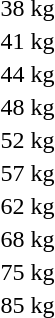<table>
<tr>
<td>38 kg</td>
<td></td>
<td></td>
<td></td>
</tr>
<tr>
<td rowspan=2>41 kg</td>
<td rowspan=2></td>
<td rowspan=2></td>
<td></td>
</tr>
<tr>
<td></td>
</tr>
<tr>
<td rowspan=2>44 kg</td>
<td rowspan=2></td>
<td rowspan=2></td>
<td></td>
</tr>
<tr>
<td></td>
</tr>
<tr>
<td rowspan=2>48 kg</td>
<td rowspan=2></td>
<td rowspan=2></td>
<td></td>
</tr>
<tr>
<td></td>
</tr>
<tr>
<td rowspan=2>52 kg</td>
<td rowspan=2></td>
<td rowspan=2></td>
<td></td>
</tr>
<tr>
<td></td>
</tr>
<tr>
<td rowspan=2>57 kg</td>
<td rowspan=2></td>
<td rowspan=2></td>
<td></td>
</tr>
<tr>
<td></td>
</tr>
<tr>
<td rowspan=2>62 kg</td>
<td rowspan=2></td>
<td rowspan=2></td>
<td></td>
</tr>
<tr>
<td></td>
</tr>
<tr>
<td rowspan=2>68 kg</td>
<td rowspan=2></td>
<td rowspan=2></td>
<td></td>
</tr>
<tr>
<td></td>
</tr>
<tr>
<td>75 kg</td>
<td></td>
<td></td>
<td></td>
</tr>
<tr>
<td>85 kg</td>
<td></td>
<td></td>
<td></td>
</tr>
</table>
